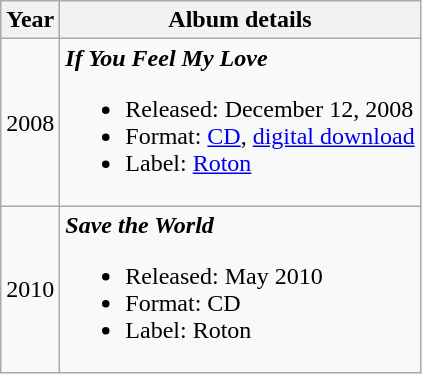<table class="wikitable">
<tr>
<th>Year</th>
<th>Album details</th>
</tr>
<tr>
<td>2008</td>
<td><strong><em>If You Feel My Love</em></strong><br><ul><li>Released: December 12, 2008 </li><li>Format: <a href='#'>CD</a>, <a href='#'>digital download</a></li><li>Label: <a href='#'>Roton</a></li></ul></td>
</tr>
<tr>
<td>2010</td>
<td><strong><em>Save the World</em></strong><br><ul><li>Released: May 2010 </li><li>Format: CD</li><li>Label: Roton</li></ul></td>
</tr>
</table>
